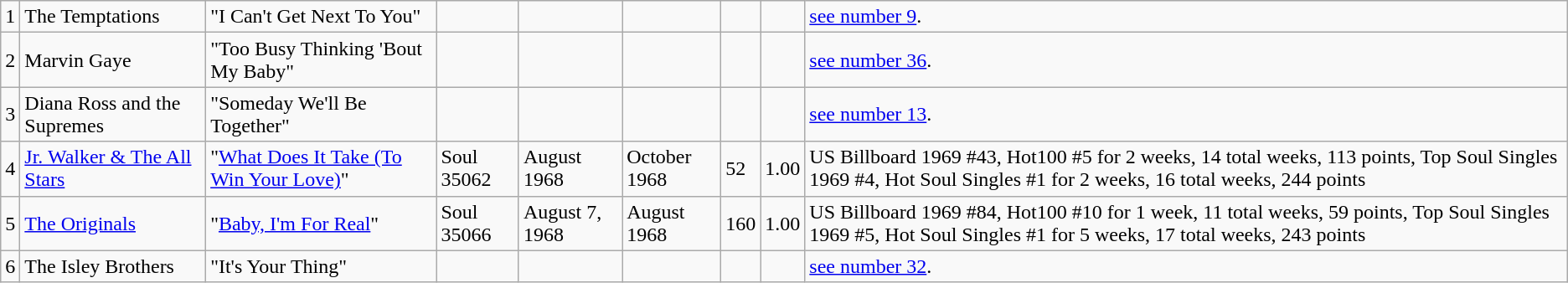<table class="wikitable sortable">
<tr>
<td>1</td>
<td>The Temptations</td>
<td>"I Can't Get Next To You"</td>
<td></td>
<td></td>
<td></td>
<td></td>
<td></td>
<td><a href='#'>see number 9</a>.</td>
</tr>
<tr>
<td>2</td>
<td>Marvin Gaye</td>
<td>"Too Busy Thinking 'Bout My Baby"</td>
<td></td>
<td></td>
<td></td>
<td></td>
<td></td>
<td><a href='#'>see number 36</a>.</td>
</tr>
<tr>
<td>3</td>
<td>Diana Ross and the Supremes</td>
<td>"Someday We'll Be Together"</td>
<td></td>
<td></td>
<td></td>
<td></td>
<td></td>
<td><a href='#'>see number 13</a>.</td>
</tr>
<tr>
<td>4</td>
<td><a href='#'>Jr. Walker & The All Stars</a></td>
<td>"<a href='#'>What Does It Take (To Win Your Love)</a>"</td>
<td>Soul 35062</td>
<td>August 1968</td>
<td>October 1968</td>
<td>52</td>
<td>1.00</td>
<td>US Billboard 1969 #43, Hot100 #5 for 2 weeks, 14 total weeks, 113 points, Top Soul Singles 1969 #4, Hot Soul Singles #1 for 2 weeks, 16 total weeks, 244 points</td>
</tr>
<tr>
<td>5</td>
<td><a href='#'>The Originals</a></td>
<td>"<a href='#'>Baby, I'm For Real</a>"</td>
<td>Soul 35066</td>
<td>August 7, 1968</td>
<td>August 1968</td>
<td>160</td>
<td>1.00</td>
<td>US Billboard 1969 #84, Hot100 #10 for 1 week, 11 total weeks, 59 points, Top Soul Singles 1969 #5, Hot Soul Singles #1 for 5 weeks, 17 total weeks, 243 points</td>
</tr>
<tr>
<td>6</td>
<td>The Isley Brothers</td>
<td>"It's Your Thing"</td>
<td></td>
<td></td>
<td></td>
<td></td>
<td></td>
<td><a href='#'>see number 32</a>.</td>
</tr>
</table>
